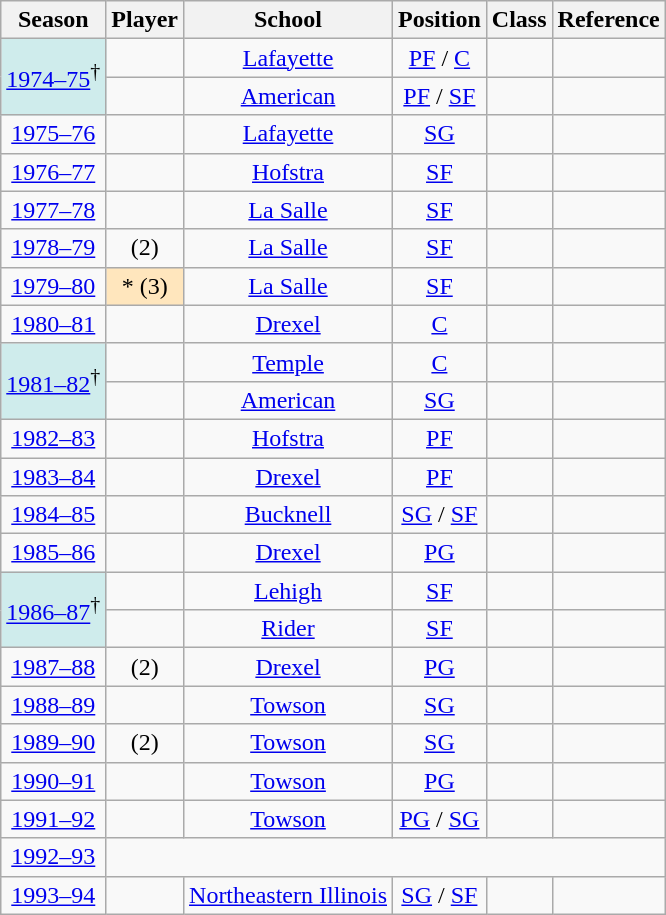<table class="wikitable sortable" style="text-align:center;">
<tr>
<th>Season</th>
<th>Player</th>
<th>School</th>
<th>Position</th>
<th>Class</th>
<th class="unsortable">Reference</th>
</tr>
<tr>
<td style="background-color:#CFECEC;" rowspan=2><a href='#'>1974–75</a><sup>†</sup></td>
<td></td>
<td><a href='#'>Lafayette</a></td>
<td><a href='#'>PF</a> / <a href='#'>C</a></td>
<td></td>
<td></td>
</tr>
<tr>
<td></td>
<td><a href='#'>American</a></td>
<td><a href='#'>PF</a> / <a href='#'>SF</a></td>
<td></td>
<td></td>
</tr>
<tr>
<td><a href='#'>1975–76</a></td>
<td></td>
<td><a href='#'>Lafayette</a></td>
<td><a href='#'>SG</a></td>
<td></td>
<td></td>
</tr>
<tr>
<td><a href='#'>1976–77</a></td>
<td></td>
<td><a href='#'>Hofstra</a></td>
<td><a href='#'>SF</a></td>
<td></td>
<td></td>
</tr>
<tr>
<td><a href='#'>1977–78</a></td>
<td></td>
<td><a href='#'>La Salle</a></td>
<td><a href='#'>SF</a></td>
<td></td>
<td></td>
</tr>
<tr>
<td><a href='#'>1978–79</a></td>
<td> (2)</td>
<td><a href='#'>La Salle</a></td>
<td><a href='#'>SF</a></td>
<td></td>
<td></td>
</tr>
<tr>
<td><a href='#'>1979–80</a></td>
<td style="background-color:#FFE6BD">* (3)</td>
<td><a href='#'>La Salle</a></td>
<td><a href='#'>SF</a></td>
<td></td>
<td></td>
</tr>
<tr>
<td><a href='#'>1980–81</a></td>
<td></td>
<td><a href='#'>Drexel</a></td>
<td><a href='#'>C</a></td>
<td></td>
<td></td>
</tr>
<tr>
<td style="background-color:#CFECEC;" rowspan=2><a href='#'>1981–82</a><sup>†</sup></td>
<td></td>
<td><a href='#'>Temple</a></td>
<td><a href='#'>C</a></td>
<td></td>
<td></td>
</tr>
<tr>
<td></td>
<td><a href='#'>American</a></td>
<td><a href='#'>SG</a></td>
<td></td>
<td></td>
</tr>
<tr>
<td><a href='#'>1982–83</a></td>
<td></td>
<td><a href='#'>Hofstra</a></td>
<td><a href='#'>PF</a></td>
<td></td>
<td></td>
</tr>
<tr>
<td><a href='#'>1983–84</a></td>
<td></td>
<td><a href='#'>Drexel</a></td>
<td><a href='#'>PF</a></td>
<td></td>
<td></td>
</tr>
<tr>
<td><a href='#'>1984–85</a></td>
<td></td>
<td><a href='#'>Bucknell</a></td>
<td><a href='#'>SG</a> / <a href='#'>SF</a></td>
<td></td>
<td></td>
</tr>
<tr>
<td><a href='#'>1985–86</a></td>
<td></td>
<td><a href='#'>Drexel</a></td>
<td><a href='#'>PG</a></td>
<td></td>
<td></td>
</tr>
<tr>
<td style="background-color:#CFECEC;" rowspan=2><a href='#'>1986–87</a><sup>†</sup></td>
<td></td>
<td><a href='#'>Lehigh</a></td>
<td><a href='#'>SF</a></td>
<td></td>
<td></td>
</tr>
<tr>
<td></td>
<td><a href='#'>Rider</a></td>
<td><a href='#'>SF</a></td>
<td></td>
<td></td>
</tr>
<tr>
<td><a href='#'>1987–88</a></td>
<td> (2)</td>
<td><a href='#'>Drexel</a></td>
<td><a href='#'>PG</a></td>
<td></td>
<td></td>
</tr>
<tr>
<td><a href='#'>1988–89</a></td>
<td></td>
<td><a href='#'>Towson</a></td>
<td><a href='#'>SG</a></td>
<td></td>
<td></td>
</tr>
<tr>
<td><a href='#'>1989–90</a></td>
<td> (2)</td>
<td><a href='#'>Towson</a></td>
<td><a href='#'>SG</a></td>
<td></td>
<td></td>
</tr>
<tr>
<td><a href='#'>1990–91</a></td>
<td></td>
<td><a href='#'>Towson</a></td>
<td><a href='#'>PG</a></td>
<td></td>
<td></td>
</tr>
<tr>
<td><a href='#'>1991–92</a></td>
<td></td>
<td><a href='#'>Towson</a></td>
<td><a href='#'>PG</a> / <a href='#'>SG</a></td>
<td></td>
<td></td>
</tr>
<tr>
<td><a href='#'>1992–93</a></td>
<td colspan=5></td>
</tr>
<tr>
<td><a href='#'>1993–94</a></td>
<td></td>
<td><a href='#'>Northeastern Illinois</a></td>
<td><a href='#'>SG</a> / <a href='#'>SF</a></td>
<td></td>
<td></td>
</tr>
</table>
